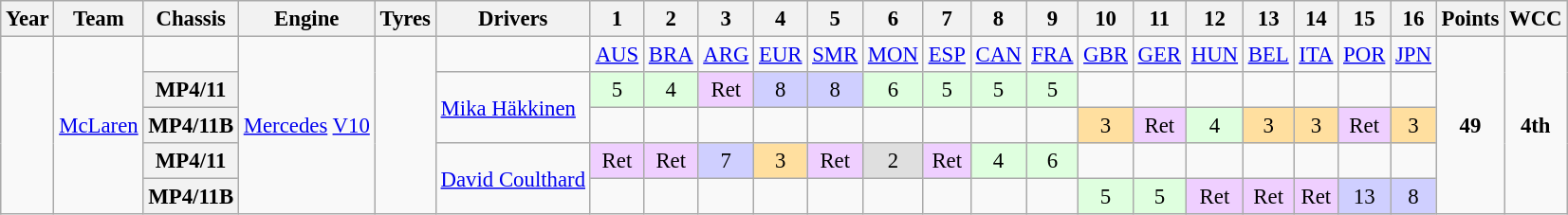<table class="wikitable" style="text-align:center; font-size:95%">
<tr>
<th>Year</th>
<th>Team</th>
<th>Chassis</th>
<th>Engine</th>
<th>Tyres</th>
<th>Drivers</th>
<th>1</th>
<th>2</th>
<th>3</th>
<th>4</th>
<th>5</th>
<th>6</th>
<th>7</th>
<th>8</th>
<th>9</th>
<th>10</th>
<th>11</th>
<th>12</th>
<th>13</th>
<th>14</th>
<th>15</th>
<th>16</th>
<th>Points</th>
<th>WCC</th>
</tr>
<tr>
<td rowspan="5"></td>
<td rowspan="5"><a href='#'>McLaren</a></td>
<td></td>
<td rowspan="5"><a href='#'>Mercedes</a> <a href='#'>V10</a></td>
<td rowspan="5"></td>
<td></td>
<td><a href='#'>AUS</a></td>
<td><a href='#'>BRA</a></td>
<td><a href='#'>ARG</a></td>
<td><a href='#'>EUR</a></td>
<td><a href='#'>SMR</a></td>
<td><a href='#'>MON</a></td>
<td><a href='#'>ESP</a></td>
<td><a href='#'>CAN</a></td>
<td><a href='#'>FRA</a></td>
<td><a href='#'>GBR</a></td>
<td><a href='#'>GER</a></td>
<td><a href='#'>HUN</a></td>
<td><a href='#'>BEL</a></td>
<td><a href='#'>ITA</a></td>
<td><a href='#'>POR</a></td>
<td><a href='#'>JPN</a></td>
<td rowspan="5"><strong>49</strong></td>
<td rowspan="5"><strong>4th</strong></td>
</tr>
<tr>
<th>MP4/11</th>
<td align="left" rowspan="2"><a href='#'>Mika Häkkinen</a></td>
<td style="background:#DFFFDF;">5</td>
<td style="background:#DFFFDF;">4</td>
<td style="background:#EFCFFF;">Ret</td>
<td style="background:#CFCFFF;">8</td>
<td style="background:#CFCFFF;">8</td>
<td style="background:#DFFFDF;">6</td>
<td style="background:#DFFFDF;">5</td>
<td style="background:#DFFFDF;">5</td>
<td style="background:#DFFFDF;">5</td>
<td></td>
<td></td>
<td></td>
<td></td>
<td></td>
<td></td>
<td></td>
</tr>
<tr>
<th>MP4/11B</th>
<td></td>
<td></td>
<td></td>
<td></td>
<td></td>
<td></td>
<td></td>
<td></td>
<td></td>
<td style="background:#FFDF9F;">3</td>
<td style="background:#EFCFFF;">Ret</td>
<td style="background:#DFFFDF;">4</td>
<td style="background:#FFDF9F;">3</td>
<td style="background:#FFDF9F;">3</td>
<td style="background:#EFCFFF;">Ret</td>
<td style="background:#FFDF9F;">3</td>
</tr>
<tr>
<th>MP4/11</th>
<td align="left" rowspan="2"><a href='#'>David Coulthard</a></td>
<td style="background:#EFCFFF;">Ret</td>
<td style="background:#EFCFFF;">Ret</td>
<td style="background:#CFCFFF;">7</td>
<td style="background:#FFDF9F;">3</td>
<td style="background:#EFCFFF;">Ret</td>
<td style="background:#DFDFDF;">2</td>
<td style="background:#EFCFFF;">Ret</td>
<td style="background:#DFFFDF;">4</td>
<td style="background:#DFFFDF;">6</td>
<td></td>
<td></td>
<td></td>
<td></td>
<td></td>
<td></td>
<td></td>
</tr>
<tr>
<th>MP4/11B</th>
<td></td>
<td></td>
<td></td>
<td></td>
<td></td>
<td></td>
<td></td>
<td></td>
<td></td>
<td style="background:#DFFFDF;">5</td>
<td style="background:#DFFFDF;">5</td>
<td style="background:#EFCFFF;">Ret</td>
<td style="background:#EFCFFF;">Ret</td>
<td style="background:#EFCFFF;">Ret</td>
<td style="background:#CFCFFF;">13</td>
<td style="background:#CFCFFF;">8</td>
</tr>
</table>
